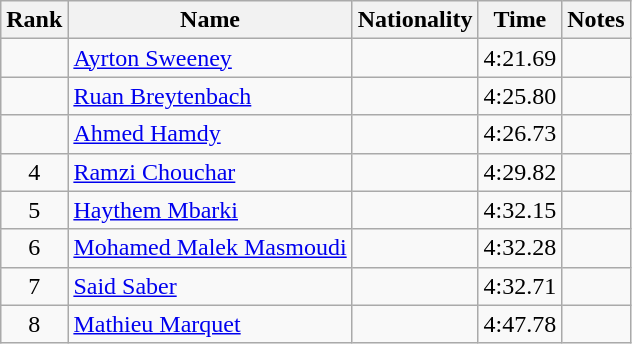<table class="wikitable sortable" style="text-align:center">
<tr>
<th>Rank</th>
<th>Name</th>
<th>Nationality</th>
<th>Time</th>
<th>Notes</th>
</tr>
<tr>
<td></td>
<td align=left><a href='#'>Ayrton Sweeney</a></td>
<td align=left></td>
<td>4:21.69</td>
<td></td>
</tr>
<tr>
<td></td>
<td align=left><a href='#'>Ruan Breytenbach</a></td>
<td align=left></td>
<td>4:25.80</td>
<td></td>
</tr>
<tr>
<td></td>
<td align=left><a href='#'>Ahmed Hamdy</a></td>
<td align=left></td>
<td>4:26.73</td>
<td></td>
</tr>
<tr>
<td>4</td>
<td align=left><a href='#'>Ramzi Chouchar</a></td>
<td align=left></td>
<td>4:29.82</td>
<td></td>
</tr>
<tr>
<td>5</td>
<td align=left><a href='#'>Haythem Mbarki</a></td>
<td align=left></td>
<td>4:32.15</td>
<td></td>
</tr>
<tr>
<td>6</td>
<td align=left><a href='#'>Mohamed Malek Masmoudi</a></td>
<td align=left></td>
<td>4:32.28</td>
<td></td>
</tr>
<tr>
<td>7</td>
<td align=left><a href='#'>Said Saber</a></td>
<td align=left></td>
<td>4:32.71</td>
<td></td>
</tr>
<tr>
<td>8</td>
<td align=left><a href='#'>Mathieu Marquet</a></td>
<td align=left></td>
<td>4:47.78</td>
<td></td>
</tr>
</table>
